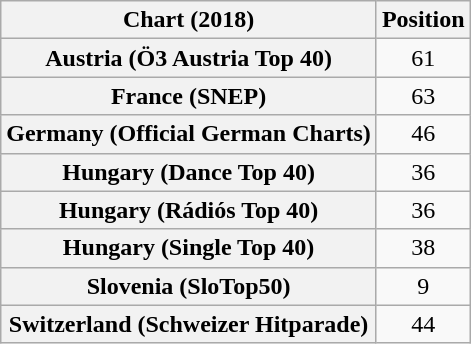<table class="wikitable sortable plainrowheaders" style="text-align:center">
<tr>
<th scope="col">Chart (2018)</th>
<th scope="col">Position</th>
</tr>
<tr>
<th scope="row">Austria (Ö3 Austria Top 40)</th>
<td>61</td>
</tr>
<tr>
<th scope="row">France (SNEP)</th>
<td>63</td>
</tr>
<tr>
<th scope="row">Germany (Official German Charts)</th>
<td>46</td>
</tr>
<tr>
<th scope="row">Hungary (Dance Top 40)</th>
<td>36</td>
</tr>
<tr>
<th scope="row">Hungary (Rádiós Top 40)</th>
<td>36</td>
</tr>
<tr>
<th scope="row">Hungary (Single Top 40)</th>
<td>38</td>
</tr>
<tr>
<th scope="row">Slovenia (SloTop50)</th>
<td>9</td>
</tr>
<tr>
<th scope="row">Switzerland (Schweizer Hitparade)</th>
<td>44</td>
</tr>
</table>
